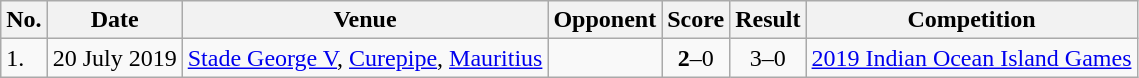<table class="wikitable" style="font-size:100%;">
<tr>
<th>No.</th>
<th>Date</th>
<th>Venue</th>
<th>Opponent</th>
<th>Score</th>
<th>Result</th>
<th>Competition</th>
</tr>
<tr>
<td>1.</td>
<td>20 July 2019</td>
<td><a href='#'>Stade George V</a>, <a href='#'>Curepipe</a>, <a href='#'>Mauritius</a></td>
<td></td>
<td align=center><strong>2</strong>–0</td>
<td align=center>3–0</td>
<td><a href='#'>2019 Indian Ocean Island Games</a></td>
</tr>
</table>
